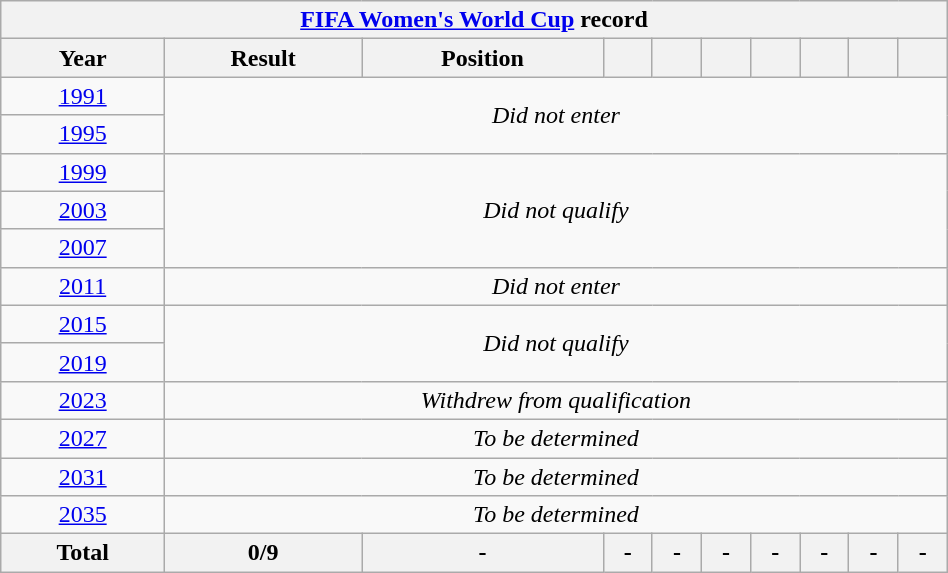<table class="wikitable" style="text-align: center; width:50%;">
<tr>
<th colspan="10" #0000FF;><a href='#'>FIFA Women's World Cup</a> record</th>
</tr>
<tr>
<th>Year</th>
<th>Result</th>
<th>Position</th>
<th></th>
<th></th>
<th></th>
<th></th>
<th></th>
<th></th>
<th></th>
</tr>
<tr>
<td> <a href='#'>1991</a></td>
<td colspan=9 rowspan=2><em>Did not enter</em></td>
</tr>
<tr>
<td> <a href='#'>1995</a></td>
</tr>
<tr>
<td> <a href='#'>1999</a></td>
<td colspan=9 rowspan=3><em>Did not qualify</em></td>
</tr>
<tr>
<td> <a href='#'>2003</a></td>
</tr>
<tr>
<td> <a href='#'>2007</a></td>
</tr>
<tr>
<td> <a href='#'>2011</a></td>
<td colspan=9><em>Did not enter</em></td>
</tr>
<tr>
<td> <a href='#'>2015</a></td>
<td colspan=9 rowspan=2><em>Did not qualify</em></td>
</tr>
<tr>
<td> <a href='#'>2019</a></td>
</tr>
<tr>
<td> <a href='#'>2023</a></td>
<td colspan=9><em>Withdrew from qualification</em></td>
</tr>
<tr>
<td> <a href='#'>2027</a></td>
<td colspan=9><em>To be determined</em></td>
</tr>
<tr>
<td> <a href='#'>2031</a></td>
<td colspan=9><em>To be determined</em></td>
</tr>
<tr>
<td> <a href='#'>2035</a></td>
<td colspan=9><em>To be determined</em></td>
</tr>
<tr>
<th><strong>Total</strong></th>
<th>0/9</th>
<th>-</th>
<th>-</th>
<th>-</th>
<th>-</th>
<th>-</th>
<th>-</th>
<th>-</th>
<th>-</th>
</tr>
</table>
